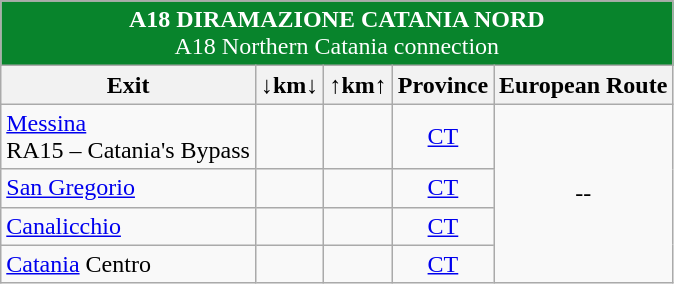<table class="wikitable">
<tr>
</tr>
<tr align="center" style="color: white;font-size:100%;" bgcolor="#08842c">
<td colspan="6"> <strong>A18 DIRAMAZIONE CATANIA NORD</strong><br>A18 Northern Catania connection</td>
</tr>
<tr>
<th><strong>Exit</strong></th>
<th align="center"><strong>↓km↓</strong></th>
<th align="center"><strong>↑km↑</strong></th>
<th align="center"><strong>Province</strong></th>
<th align="center"><strong>European Route</strong></th>
</tr>
<tr>
<td>   <a href='#'>Messina</a><br>  RA15 – Catania's Bypass</td>
<td align="right"></td>
<td align="right"></td>
<td align="center"><a href='#'>CT</a></td>
<td align="center" rowspan=4>--</td>
</tr>
<tr>
<td> <a href='#'>San Gregorio</a></td>
<td align="right"></td>
<td align="right"></td>
<td align="center"><a href='#'>CT</a></td>
</tr>
<tr>
<td> <a href='#'>Canalicchio</a></td>
<td align="right"></td>
<td align="right"></td>
<td align="center"><a href='#'>CT</a></td>
</tr>
<tr>
<td> <a href='#'>Catania</a> Centro</td>
<td align="right"></td>
<td align="right"></td>
<td align="center"><a href='#'>CT</a></td>
</tr>
</table>
